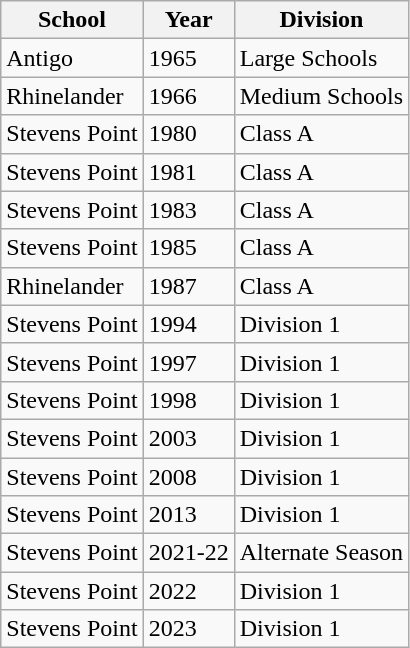<table class="wikitable">
<tr>
<th>School</th>
<th>Year</th>
<th>Division</th>
</tr>
<tr>
<td>Antigo</td>
<td>1965</td>
<td>Large Schools</td>
</tr>
<tr>
<td>Rhinelander</td>
<td>1966</td>
<td>Medium Schools</td>
</tr>
<tr>
<td>Stevens Point</td>
<td>1980</td>
<td>Class A</td>
</tr>
<tr>
<td>Stevens Point</td>
<td>1981</td>
<td>Class A</td>
</tr>
<tr>
<td>Stevens Point</td>
<td>1983</td>
<td>Class A</td>
</tr>
<tr>
<td>Stevens Point</td>
<td>1985</td>
<td>Class A</td>
</tr>
<tr>
<td>Rhinelander</td>
<td>1987</td>
<td>Class A</td>
</tr>
<tr>
<td>Stevens Point</td>
<td>1994</td>
<td>Division 1</td>
</tr>
<tr>
<td>Stevens Point</td>
<td>1997</td>
<td>Division 1</td>
</tr>
<tr>
<td>Stevens Point</td>
<td>1998</td>
<td>Division 1</td>
</tr>
<tr>
<td>Stevens Point</td>
<td>2003</td>
<td>Division 1</td>
</tr>
<tr>
<td>Stevens Point</td>
<td>2008</td>
<td>Division 1</td>
</tr>
<tr>
<td>Stevens Point</td>
<td>2013</td>
<td>Division 1</td>
</tr>
<tr>
<td>Stevens Point</td>
<td>2021-22</td>
<td>Alternate Season</td>
</tr>
<tr>
<td>Stevens Point</td>
<td>2022</td>
<td>Division 1</td>
</tr>
<tr>
<td>Stevens Point</td>
<td>2023</td>
<td>Division 1</td>
</tr>
</table>
